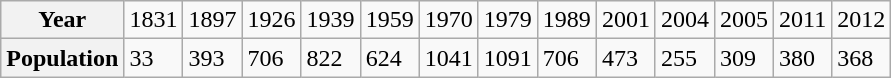<table class="wikitable">
<tr>
<th>Year</th>
<td>1831</td>
<td>1897</td>
<td>1926</td>
<td>1939</td>
<td>1959</td>
<td>1970</td>
<td>1979</td>
<td>1989</td>
<td>2001</td>
<td>2004</td>
<td>2005</td>
<td>2011</td>
<td>2012</td>
</tr>
<tr>
<th>Population</th>
<td>33</td>
<td>393</td>
<td>706</td>
<td>822</td>
<td>624</td>
<td>1041</td>
<td>1091</td>
<td>706</td>
<td>473</td>
<td>255</td>
<td>309</td>
<td>380</td>
<td>368</td>
</tr>
</table>
